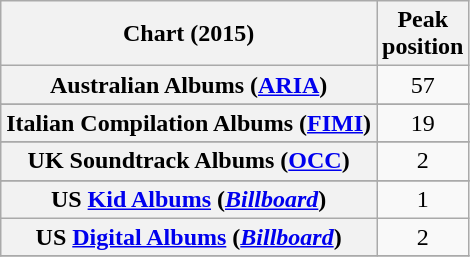<table class="wikitable sortable plainrowheaders" style="text-align: center">
<tr>
<th scope="col">Chart (2015)</th>
<th scope="col">Peak<br>position</th>
</tr>
<tr>
<th scope="row">Australian Albums (<a href='#'>ARIA</a>)</th>
<td>57</td>
</tr>
<tr>
</tr>
<tr>
</tr>
<tr>
</tr>
<tr>
</tr>
<tr>
<th scope="row">Italian Compilation Albums (<a href='#'>FIMI</a>)</th>
<td>19</td>
</tr>
<tr>
</tr>
<tr>
<th scope="row">UK Soundtrack Albums (<a href='#'>OCC</a>)</th>
<td>2</td>
</tr>
<tr>
</tr>
<tr>
<th scope="row">US <a href='#'>Kid Albums</a> (<em><a href='#'>Billboard</a></em>)</th>
<td>1</td>
</tr>
<tr>
<th scope="row">US <a href='#'>Digital Albums</a> (<em><a href='#'>Billboard</a></em>)</th>
<td>2</td>
</tr>
<tr>
</tr>
</table>
